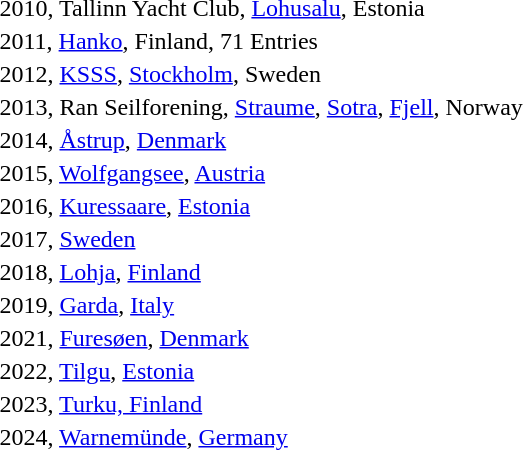<table>
<tr>
<td>2010, Tallinn Yacht Club, <a href='#'>Lohusalu</a>, Estonia</td>
<td></td>
<td></td>
<td></td>
</tr>
<tr>
<td>2011, <a href='#'>Hanko</a>, Finland, 71 Entries</td>
<td></td>
<td></td>
<td></td>
</tr>
<tr>
<td>2012, <a href='#'>KSSS</a>, <a href='#'>Stockholm</a>, Sweden</td>
<td></td>
<td></td>
<td></td>
</tr>
<tr>
<td>2013, Ran Seilforening, <a href='#'>Straume</a>, <a href='#'>Sotra</a>, <a href='#'>Fjell</a>, Norway</td>
<td></td>
<td></td>
<td></td>
</tr>
<tr>
<td>2014, <a href='#'>Åstrup</a>, <a href='#'>Denmark</a></td>
<td></td>
<td></td>
<td></td>
</tr>
<tr>
<td>2015, <a href='#'>Wolfgangsee</a>, <a href='#'>Austria</a></td>
<td></td>
<td></td>
<td></td>
</tr>
<tr>
<td>2016, <a href='#'>Kuressaare</a>, <a href='#'>Estonia</a></td>
<td></td>
<td></td>
<td></td>
</tr>
<tr>
<td>2017,  <a href='#'>Sweden</a></td>
<td></td>
<td></td>
<td></td>
</tr>
<tr>
<td>2018, <a href='#'>Lohja</a>, <a href='#'>Finland</a></td>
<td></td>
<td></td>
<td></td>
</tr>
<tr>
<td>2019, <a href='#'>Garda</a>, <a href='#'>Italy</a></td>
<td></td>
<td></td>
<td></td>
</tr>
<tr>
<td>2021, <a href='#'>Furesøen</a>, <a href='#'>Denmark</a></td>
<td></td>
<td></td>
<td></td>
</tr>
<tr>
<td>2022, <a href='#'>Tilgu</a>, <a href='#'>Estonia</a></td>
<td></td>
<td></td>
<td></td>
</tr>
<tr>
<td>2023,  <a href='#'>Turku, Finland</a></td>
<td></td>
<td></td>
<td></td>
</tr>
<tr>
<td>2024, <a href='#'>Warnemünde</a>, <a href='#'>Germany</a></td>
<td></td>
<td></td>
<td></td>
</tr>
</table>
